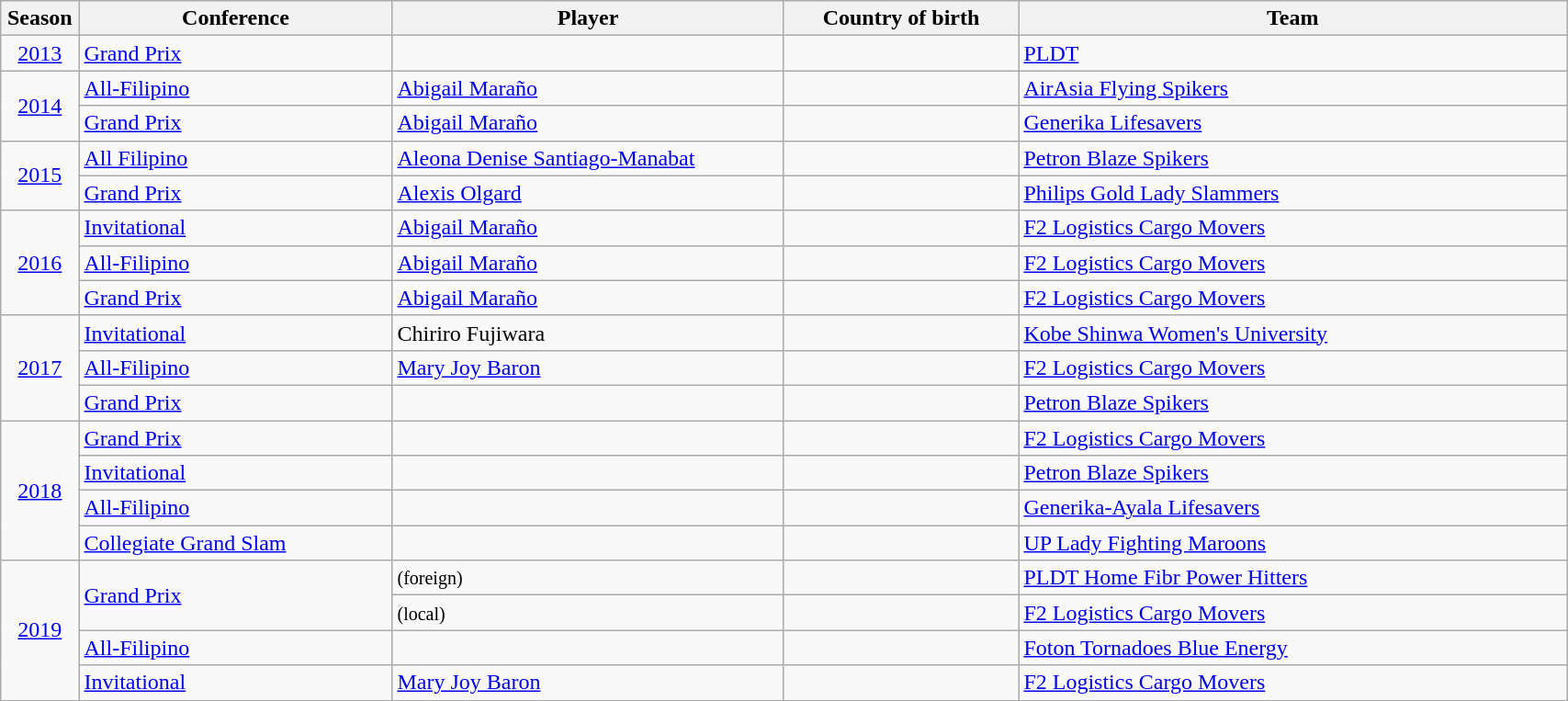<table class="wikitable plainrowheaders sortable" width="90%" summary="Season (sortable), Player (sortable), Position (sortable), Nationality (sortable) and Team (sortable)">
<tr>
<th scope="col" width="5%">Season</th>
<th scope="col" width="20%">Conference</th>
<th scope="col" width="25%">Player</th>
<th scope="col" width="15%">Country of birth</th>
<th scope="col">Team</th>
</tr>
<tr>
<td rowspan="1" align=center><a href='#'>2013</a></td>
<td><a href='#'>Grand Prix</a></td>
<td></td>
<td></td>
<td><a href='#'>PLDT</a></td>
</tr>
<tr>
<td rowspan="2" align=center><a href='#'>2014</a></td>
<td><a href='#'>All-Filipino</a></td>
<td><a href='#'>Abigail Maraño</a></td>
<td></td>
<td><a href='#'>AirAsia Flying Spikers</a></td>
</tr>
<tr>
<td><a href='#'>Grand Prix</a></td>
<td><a href='#'>Abigail Maraño</a></td>
<td></td>
<td><a href='#'>Generika Lifesavers</a></td>
</tr>
<tr>
<td rowspan="2" align=center><a href='#'>2015</a></td>
<td><a href='#'>All Filipino</a></td>
<td><a href='#'>Aleona Denise Santiago-Manabat</a></td>
<td></td>
<td><a href='#'>Petron Blaze Spikers</a></td>
</tr>
<tr>
<td><a href='#'>Grand Prix</a></td>
<td><a href='#'>Alexis Olgard</a></td>
<td></td>
<td><a href='#'>Philips Gold Lady Slammers</a></td>
</tr>
<tr>
<td rowspan="3" align=center><a href='#'>2016</a></td>
<td><a href='#'>Invitational</a></td>
<td><a href='#'>Abigail Maraño</a></td>
<td></td>
<td><a href='#'>F2 Logistics Cargo Movers</a></td>
</tr>
<tr>
<td><a href='#'>All-Filipino</a></td>
<td><a href='#'>Abigail Maraño</a></td>
<td></td>
<td><a href='#'>F2 Logistics Cargo Movers</a></td>
</tr>
<tr>
<td><a href='#'>Grand Prix</a></td>
<td><a href='#'>Abigail Maraño</a></td>
<td></td>
<td><a href='#'>F2 Logistics Cargo Movers</a></td>
</tr>
<tr>
<td rowspan="3" align=center><a href='#'>2017</a></td>
<td><a href='#'>Invitational</a></td>
<td>Chiriro Fujiwara</td>
<td></td>
<td><a href='#'>Kobe Shinwa Women's University</a></td>
</tr>
<tr>
<td><a href='#'>All-Filipino</a></td>
<td><a href='#'>Mary Joy Baron</a></td>
<td></td>
<td><a href='#'>F2 Logistics Cargo Movers</a></td>
</tr>
<tr>
<td><a href='#'>Grand Prix</a></td>
<td></td>
<td></td>
<td><a href='#'>Petron Blaze Spikers</a></td>
</tr>
<tr>
<td rowspan="4" align=center><a href='#'>2018</a></td>
<td><a href='#'>Grand Prix</a></td>
<td></td>
<td></td>
<td><a href='#'>F2 Logistics Cargo Movers</a></td>
</tr>
<tr>
<td><a href='#'>Invitational</a></td>
<td></td>
<td></td>
<td><a href='#'>Petron Blaze Spikers</a></td>
</tr>
<tr>
<td><a href='#'>All-Filipino</a></td>
<td></td>
<td></td>
<td><a href='#'>Generika-Ayala Lifesavers</a></td>
</tr>
<tr>
<td><a href='#'>Collegiate Grand Slam</a></td>
<td></td>
<td></td>
<td><a href='#'>UP Lady Fighting Maroons</a></td>
</tr>
<tr>
<td rowspan="4" align=center><a href='#'>2019</a></td>
<td rowspan="2"><a href='#'>Grand Prix</a></td>
<td> <small>(foreign)</small></td>
<td></td>
<td><a href='#'>PLDT Home Fibr Power Hitters</a></td>
</tr>
<tr>
<td> <small>(local)</small></td>
<td></td>
<td><a href='#'>F2 Logistics Cargo Movers</a></td>
</tr>
<tr>
<td><a href='#'>All-Filipino</a></td>
<td></td>
<td></td>
<td><a href='#'>Foton Tornadoes Blue Energy</a></td>
</tr>
<tr>
<td><a href='#'>Invitational</a></td>
<td><a href='#'>Mary Joy Baron</a></td>
<td></td>
<td><a href='#'>F2 Logistics Cargo Movers</a></td>
</tr>
</table>
